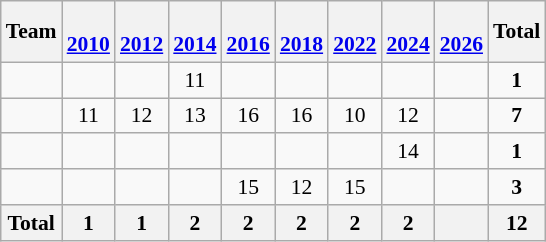<table class="wikitable" style="text-align:center; font-size:90%">
<tr bgcolor=>
<th>Team</th>
<th><br><a href='#'>2010</a></th>
<th><br><a href='#'>2012</a></th>
<th><br><a href='#'>2014</a></th>
<th><br><a href='#'>2016</a></th>
<th><br><a href='#'>2018</a></th>
<th><br><a href='#'>2022</a></th>
<th><br><a href='#'>2024</a></th>
<th><br><a href='#'>2026</a></th>
<th>Total</th>
</tr>
<tr>
<td align=left></td>
<td></td>
<td></td>
<td>11</td>
<td></td>
<td></td>
<td></td>
<td></td>
<td></td>
<td><strong>1</strong></td>
</tr>
<tr>
<td align=left></td>
<td>11</td>
<td>12</td>
<td>13</td>
<td>16</td>
<td>16</td>
<td>10</td>
<td>12</td>
<td></td>
<td><strong>7</strong></td>
</tr>
<tr>
<td align=left></td>
<td></td>
<td></td>
<td></td>
<td></td>
<td></td>
<td></td>
<td>14</td>
<td></td>
<td><strong>1</strong></td>
</tr>
<tr>
<td align=left></td>
<td></td>
<td></td>
<td></td>
<td>15</td>
<td>12</td>
<td>15</td>
<td></td>
<td></td>
<td><strong>3</strong></td>
</tr>
<tr>
<th align=left>Total</th>
<th>1</th>
<th>1</th>
<th>2</th>
<th>2</th>
<th>2</th>
<th>2</th>
<th>2</th>
<th></th>
<th>12</th>
</tr>
</table>
